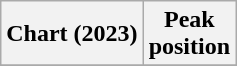<table class="wikitable sortable plainrowheaders" style="text-align:center">
<tr>
<th scope="col">Chart (2023)</th>
<th scope="col">Peak<br>position</th>
</tr>
<tr>
</tr>
</table>
